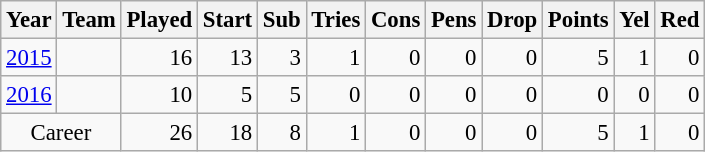<table class="wikitable sortable" style="font-size: 95%; text-align: right;">
<tr>
<th>Year</th>
<th>Team</th>
<th>Played</th>
<th>Start</th>
<th>Sub</th>
<th>Tries</th>
<th>Cons</th>
<th>Pens</th>
<th>Drop</th>
<th>Points</th>
<th>Yel</th>
<th>Red</th>
</tr>
<tr>
<td align="left"><a href='#'>2015</a></td>
<td align="left"></td>
<td>16</td>
<td>13</td>
<td>3</td>
<td>1</td>
<td>0</td>
<td>0</td>
<td>0</td>
<td>5</td>
<td>1</td>
<td>0</td>
</tr>
<tr>
<td align="left"><a href='#'>2016</a></td>
<td align="left"></td>
<td>10</td>
<td>5</td>
<td>5</td>
<td>0</td>
<td>0</td>
<td>0</td>
<td>0</td>
<td>0</td>
<td>0</td>
<td>0</td>
</tr>
<tr class="sortbottom">
<td style="text-align:center;" colspan="2">Career</td>
<td>26</td>
<td>18</td>
<td>8</td>
<td>1</td>
<td>0</td>
<td>0</td>
<td>0</td>
<td>5</td>
<td>1</td>
<td>0</td>
</tr>
</table>
